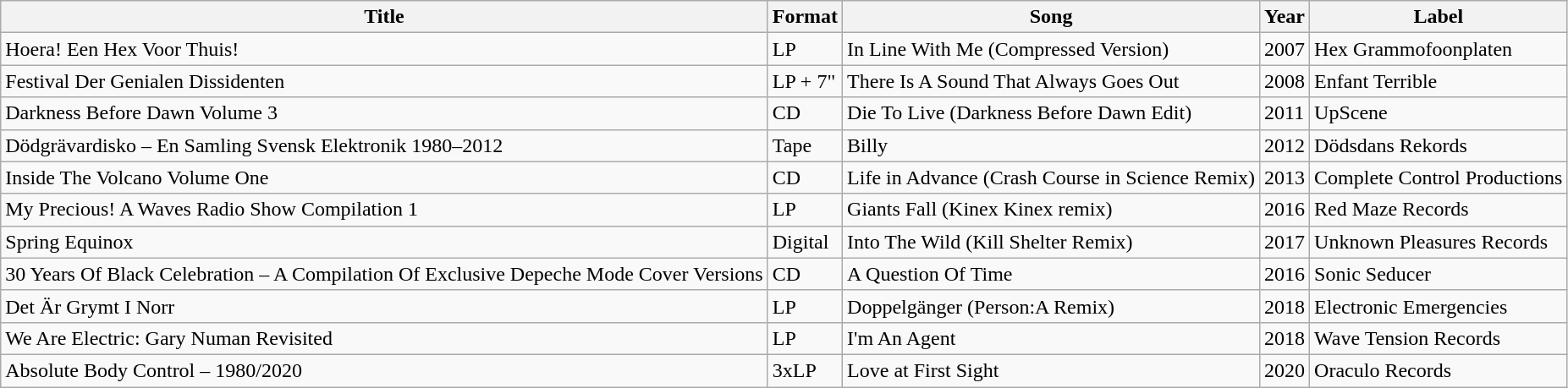<table class="wikitable">
<tr>
<th>Title</th>
<th>Format</th>
<th>Song</th>
<th>Year</th>
<th>Label</th>
</tr>
<tr>
<td>Hoera! Een Hex Voor Thuis!</td>
<td>LP</td>
<td>In Line With Me (Compressed Version)</td>
<td>2007</td>
<td>Hex Grammofoonplaten</td>
</tr>
<tr>
<td>Festival Der Genialen Dissidenten</td>
<td>LP + 7"</td>
<td>There Is A Sound That Always Goes Out</td>
<td>2008</td>
<td>Enfant Terrible</td>
</tr>
<tr>
<td>Darkness Before Dawn Volume 3</td>
<td>CD</td>
<td>Die To Live (Darkness Before Dawn Edit)</td>
<td>2011</td>
<td>UpScene</td>
</tr>
<tr>
<td>Dödgrävardisko – En Samling Svensk Elektronik 1980–2012</td>
<td>Tape</td>
<td>Billy</td>
<td>2012</td>
<td>Dödsdans Rekords</td>
</tr>
<tr>
<td>Inside The Volcano Volume One</td>
<td>CD</td>
<td>Life in Advance (Crash Course in Science Remix)</td>
<td>2013</td>
<td>Complete Control Productions</td>
</tr>
<tr>
<td>My Precious! A Waves Radio Show Compilation 1</td>
<td>LP</td>
<td>Giants Fall (Kinex Kinex remix)</td>
<td>2016</td>
<td>Red Maze Records</td>
</tr>
<tr>
<td>Spring Equinox</td>
<td>Digital</td>
<td>Into The Wild (Kill Shelter Remix)</td>
<td>2017</td>
<td>Unknown Pleasures Records</td>
</tr>
<tr>
<td>30 Years Of Black Celebration – A Compilation Of Exclusive Depeche Mode Cover Versions</td>
<td>CD</td>
<td>A Question Of Time</td>
<td>2016</td>
<td>Sonic Seducer</td>
</tr>
<tr>
<td>Det Är Grymt I Norr</td>
<td>LP</td>
<td>Doppelgänger (Person:A Remix)</td>
<td>2018</td>
<td>Electronic Emergencies</td>
</tr>
<tr>
<td>We Are Electric: Gary Numan Revisited</td>
<td>LP</td>
<td>I'm An Agent</td>
<td>2018</td>
<td>Wave Tension Records</td>
</tr>
<tr>
<td>Absolute Body Control – 1980/2020</td>
<td>3xLP</td>
<td>Love at First Sight</td>
<td>2020</td>
<td>Oraculo Records</td>
</tr>
</table>
